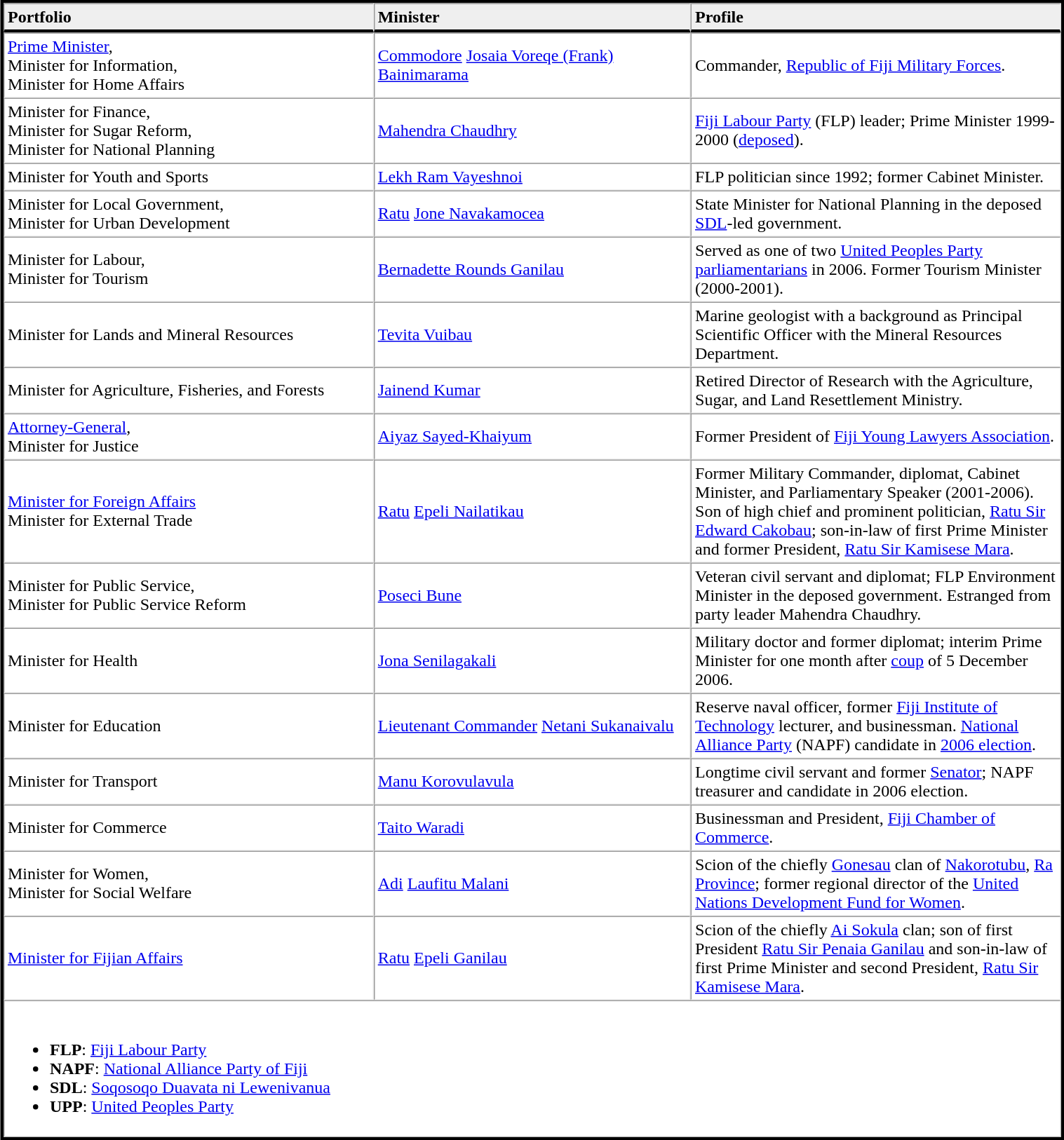<table table width="80%" border="1" align="center" cellpadding=3 cellspacing=0 style="margin:5px; border:3px solid;">
<tr>
<td td width="35%" style="border-bottom:3px solid; background:#efefef;"><strong>Portfolio</strong></td>
<td td width="30%" style="border-bottom:3px solid; background:#efefef;"><strong>Minister</strong></td>
<td td width="35%" style="border-bottom:3px solid; background:#efefef;"><strong>Profile</strong></td>
</tr>
<tr>
<td><a href='#'>Prime Minister</a>,<br>Minister for Information,<br>Minister for Home Affairs</td>
<td><a href='#'>Commodore</a> <a href='#'>Josaia Voreqe (Frank) Bainimarama</a></td>
<td>Commander, <a href='#'>Republic of Fiji Military Forces</a>.</td>
</tr>
<tr>
<td>Minister for Finance,<br>Minister for Sugar Reform,<br>Minister for National Planning</td>
<td><a href='#'>Mahendra Chaudhry</a></td>
<td><a href='#'>Fiji Labour Party</a> (FLP) leader; Prime Minister 1999-2000 (<a href='#'>deposed</a>).</td>
</tr>
<tr>
<td>Minister for Youth and Sports</td>
<td><a href='#'>Lekh Ram Vayeshnoi</a></td>
<td>FLP politician since 1992; former Cabinet Minister.</td>
</tr>
<tr>
<td>Minister for Local Government,<br>Minister for Urban Development</td>
<td><a href='#'>Ratu</a> <a href='#'>Jone Navakamocea</a></td>
<td>State Minister for National Planning in the deposed <a href='#'>SDL</a>-led government.</td>
</tr>
<tr>
<td>Minister for Labour,<br>Minister for Tourism</td>
<td><a href='#'>Bernadette Rounds Ganilau</a></td>
<td>Served as one of two <a href='#'>United Peoples Party</a> <a href='#'>parliamentarians</a> in 2006. Former Tourism Minister (2000-2001).</td>
</tr>
<tr>
<td>Minister for Lands and Mineral Resources</td>
<td><a href='#'>Tevita Vuibau</a></td>
<td>Marine geologist with a background as Principal Scientific Officer with the Mineral Resources Department.</td>
</tr>
<tr>
<td>Minister for Agriculture, Fisheries, and Forests</td>
<td><a href='#'>Jainend Kumar</a></td>
<td>Retired Director of Research with the Agriculture, Sugar, and Land Resettlement Ministry.</td>
</tr>
<tr>
<td><a href='#'>Attorney-General</a>,<br>Minister for Justice</td>
<td><a href='#'>Aiyaz Sayed-Khaiyum</a></td>
<td>Former President of <a href='#'>Fiji Young Lawyers Association</a>.</td>
</tr>
<tr>
<td><a href='#'>Minister for Foreign Affairs</a><br>Minister for External Trade</td>
<td><a href='#'>Ratu</a> <a href='#'>Epeli Nailatikau</a></td>
<td>Former Military Commander, diplomat, Cabinet Minister, and Parliamentary Speaker (2001-2006).  Son of high chief and prominent politician, <a href='#'>Ratu Sir Edward Cakobau</a>; son-in-law of first Prime Minister and former President, <a href='#'>Ratu Sir Kamisese Mara</a>.</td>
</tr>
<tr>
<td>Minister for Public Service,<br>Minister for Public Service Reform</td>
<td><a href='#'>Poseci Bune</a></td>
<td>Veteran civil servant and diplomat; FLP Environment Minister in the deposed government. Estranged from party leader Mahendra Chaudhry.</td>
</tr>
<tr>
<td>Minister for Health</td>
<td><a href='#'>Jona Senilagakali</a></td>
<td>Military doctor and former diplomat; interim Prime Minister for one month after <a href='#'>coup</a> of 5 December 2006.</td>
</tr>
<tr>
<td>Minister for Education</td>
<td><a href='#'>Lieutenant Commander</a> <a href='#'>Netani Sukanaivalu</a></td>
<td>Reserve naval officer, former <a href='#'>Fiji Institute of Technology</a> lecturer, and businessman.  <a href='#'>National Alliance Party</a> (NAPF) candidate in <a href='#'>2006 election</a>.</td>
</tr>
<tr>
<td>Minister for Transport</td>
<td><a href='#'>Manu Korovulavula</a></td>
<td>Longtime civil servant and former <a href='#'>Senator</a>; NAPF treasurer and candidate in 2006 election.</td>
</tr>
<tr>
<td>Minister for Commerce</td>
<td><a href='#'>Taito Waradi</a></td>
<td>Businessman and President, <a href='#'>Fiji Chamber of Commerce</a>.</td>
</tr>
<tr>
<td>Minister for Women,<br>Minister for Social Welfare</td>
<td><a href='#'>Adi</a> <a href='#'>Laufitu Malani</a></td>
<td>Scion of the chiefly <a href='#'>Gonesau</a> clan of <a href='#'>Nakorotubu</a>, <a href='#'>Ra Province</a>; former regional director of the <a href='#'>United Nations Development Fund for Women</a>.</td>
</tr>
<tr>
<td><a href='#'>Minister for Fijian Affairs</a></td>
<td><a href='#'>Ratu</a> <a href='#'>Epeli Ganilau</a></td>
<td>Scion of the chiefly <a href='#'>Ai Sokula</a> clan; son of first President <a href='#'>Ratu Sir Penaia Ganilau</a> and son-in-law of first Prime Minister and second President, <a href='#'>Ratu Sir Kamisese Mara</a>.</td>
</tr>
<tr>
<td colspan=3><br><ul><li><strong>FLP</strong>: <a href='#'>Fiji Labour Party</a></li><li><strong>NAPF</strong>: <a href='#'>National Alliance Party of Fiji</a></li><li><strong>SDL</strong>: <a href='#'>Soqosoqo Duavata ni Lewenivanua</a></li><li><strong>UPP</strong>: <a href='#'>United Peoples Party</a></li></ul></td>
</tr>
<tr>
</tr>
</table>
